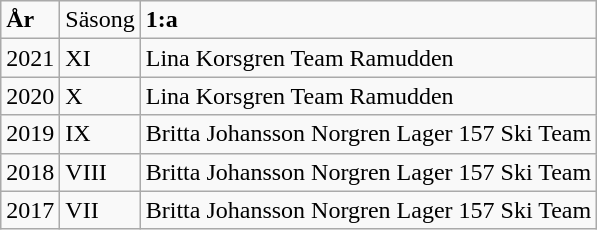<table class="wikitable sortable">
<tr>
<td><strong>År</strong></td>
<td>Säsong</td>
<td><strong>1:a</strong></td>
</tr>
<tr>
<td>2021</td>
<td>XI</td>
<td>Lina Korsgren Team Ramudden</td>
</tr>
<tr>
<td>2020</td>
<td>X</td>
<td>Lina Korsgren Team Ramudden</td>
</tr>
<tr>
<td>2019</td>
<td>IX</td>
<td>Britta Johansson Norgren Lager 157 Ski Team</td>
</tr>
<tr>
<td>2018</td>
<td>VIII</td>
<td>Britta Johansson Norgren Lager 157 Ski Team</td>
</tr>
<tr>
<td>2017</td>
<td>VII</td>
<td>Britta Johansson Norgren Lager 157 Ski Team</td>
</tr>
</table>
